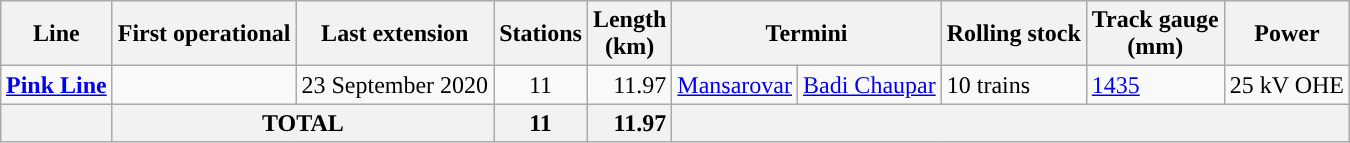<table class="wikitable" style="margin:auto;">
<tr>
<th>Line</th>
<th>First operational</th>
<th>Last extension</th>
<th>Stations</th>
<th>Length<br>(km)</th>
<th colspan="2">Termini</th>
<th>Rolling stock</th>
<th>Track gauge<br>(mm)</th>
<th>Power</th>
</tr>
<tr>
<td style="background:#"><a href='#'><span><strong>Pink Line</strong></span></a></td>
<td></td>
<td>23 September 2020</td>
<td style="text-align:center;">11</td>
<td style="text-align:right;">11.97</td>
<td><a href='#'>Mansarovar</a></td>
<td><a href='#'>Badi Chaupar</a></td>
<td>10 trains</td>
<td><a href='#'>1435</a></td>
<td>25 kV OHE</td>
</tr>
<tr>
<th></th>
<th colspan="2">TOTAL</th>
<th style="text-align:center;">11</th>
<th style="text-align:right;">11.97</th>
<th colspan="5"></th>
</tr>
</table>
